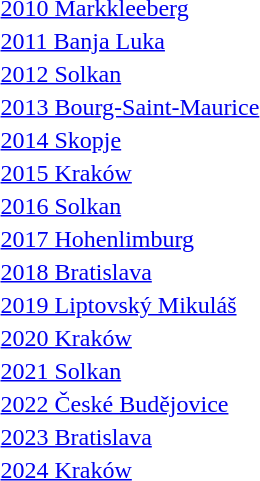<table>
<tr>
<td><a href='#'>2010 Markkleeberg</a></td>
<td></td>
<td></td>
<td></td>
</tr>
<tr>
<td><a href='#'>2011 Banja Luka</a></td>
<td></td>
<td></td>
<td></td>
</tr>
<tr>
<td><a href='#'>2012 Solkan</a></td>
<td></td>
<td></td>
<td></td>
</tr>
<tr>
<td><a href='#'>2013 Bourg-Saint-Maurice</a></td>
<td></td>
<td></td>
<td></td>
</tr>
<tr>
<td><a href='#'>2014 Skopje</a></td>
<td></td>
<td></td>
<td></td>
</tr>
<tr>
<td><a href='#'>2015 Kraków</a></td>
<td></td>
<td></td>
<td></td>
</tr>
<tr>
<td><a href='#'>2016 Solkan</a></td>
<td></td>
<td></td>
<td></td>
</tr>
<tr>
<td><a href='#'>2017 Hohenlimburg</a></td>
<td></td>
<td></td>
<td></td>
</tr>
<tr>
<td><a href='#'>2018 Bratislava</a></td>
<td></td>
<td></td>
<td></td>
</tr>
<tr>
<td><a href='#'>2019 Liptovský Mikuláš</a></td>
<td></td>
<td></td>
<td></td>
</tr>
<tr>
<td><a href='#'>2020 Kraków</a></td>
<td></td>
<td></td>
<td></td>
</tr>
<tr>
<td><a href='#'>2021 Solkan</a></td>
<td></td>
<td></td>
<td></td>
</tr>
<tr>
<td><a href='#'>2022 České Budějovice</a></td>
<td></td>
<td></td>
<td></td>
</tr>
<tr>
<td><a href='#'>2023 Bratislava</a></td>
<td></td>
<td></td>
<td></td>
</tr>
<tr>
<td><a href='#'>2024 Kraków</a></td>
<td></td>
<td></td>
<td></td>
</tr>
</table>
